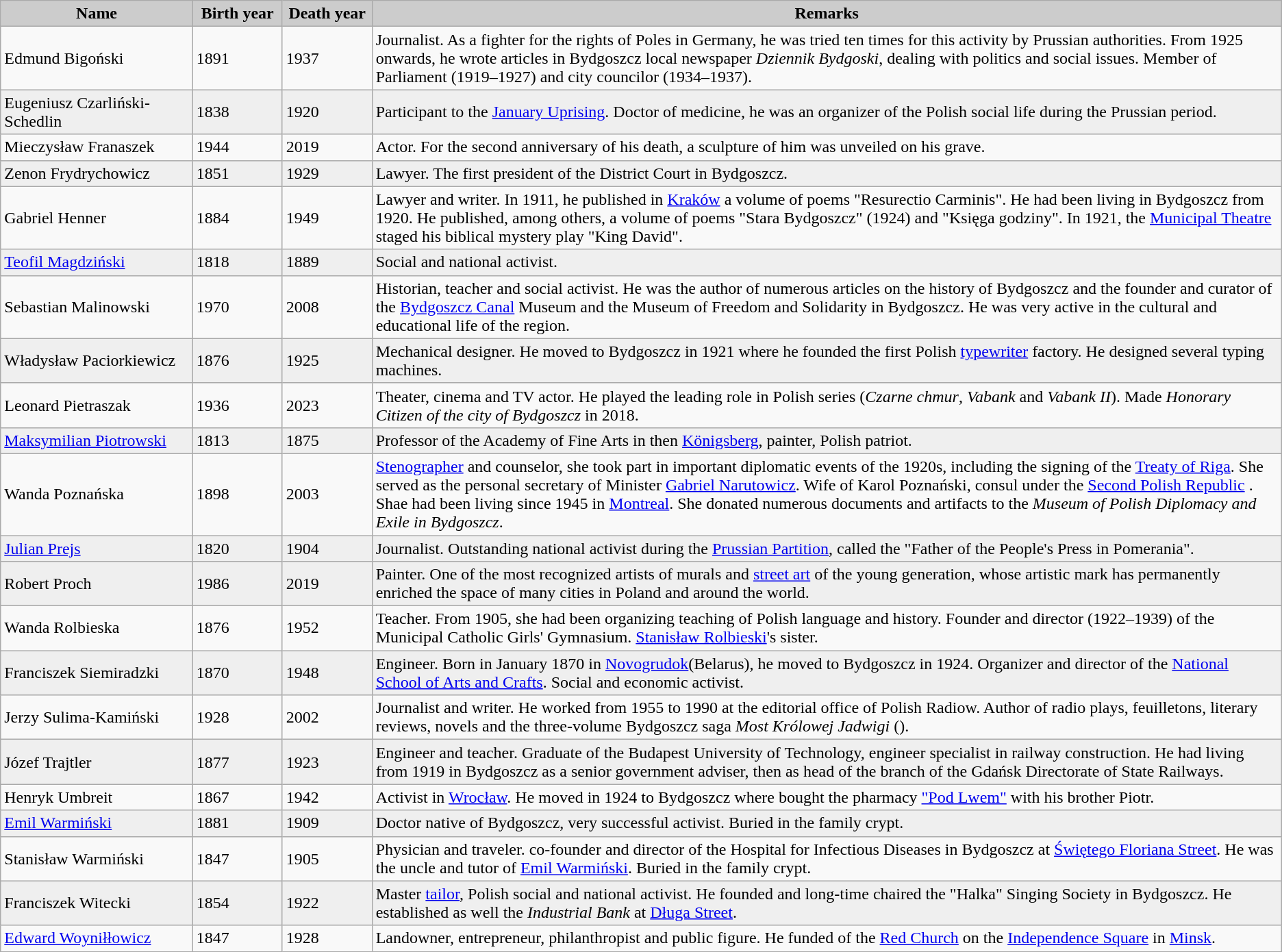<table class="wikitable sortable">
<tr align="center" bgcolor="#CCCCCC">
<td width=15%><strong>Name</strong></td>
<td width=7%><strong>Birth year</strong></td>
<td width=7%><strong>Death year</strong></td>
<td width=71%><strong>Remarks</strong></td>
</tr>
<tr>
<td>Edmund Bigoński</td>
<td>1891</td>
<td>1937</td>
<td>Journalist. As a fighter for the rights of Poles in Germany, he was tried ten times for this activity by Prussian authorities. From 1925 onwards, he wrote articles in Bydgoszcz local newspaper <em>Dziennik Bydgoski</em>, dealing with politics and social issues. Member of Parliament (1919–1927) and city councilor (1934–1937).</td>
</tr>
<tr bgcolor="#EFEFEF">
<td>Eugeniusz Czarliński-Schedlin</td>
<td>1838</td>
<td>1920</td>
<td>Participant to the <a href='#'>January Uprising</a>. Doctor of medicine, he was an organizer of the Polish social life during the Prussian period.</td>
</tr>
<tr>
<td>Mieczysław Franaszek</td>
<td>1944</td>
<td>2019</td>
<td>Actor. For the second anniversary of his death, a sculpture of him was unveiled on his grave.</td>
</tr>
<tr bgcolor="#EFEFEF">
<td>Zenon Frydrychowicz</td>
<td>1851</td>
<td>1929</td>
<td>Lawyer. The first president of the District Court in Bydgoszcz.</td>
</tr>
<tr>
<td>Gabriel Henner</td>
<td>1884</td>
<td>1949</td>
<td>Lawyer and writer. In 1911, he published in <a href='#'>Kraków</a> a volume of poems "Resurectio Carminis". He had been living in Bydgoszcz from 1920. He published, among others, a volume of poems "Stara Bydgoszcz" (1924) and "Księga godziny". In 1921, the <a href='#'>Municipal Theatre</a> staged his biblical mystery play "King David".</td>
</tr>
<tr bgcolor="#EFEFEF">
<td><a href='#'>Teofil Magdziński</a></td>
<td>1818</td>
<td>1889</td>
<td>Social and national activist.</td>
</tr>
<tr>
<td>Sebastian Malinowski</td>
<td>1970</td>
<td>2008</td>
<td>Historian, teacher and social activist. He was the author of numerous articles on the history of Bydgoszcz and the founder and curator of the <a href='#'>Bydgoszcz Canal</a> Museum and the Museum of Freedom and Solidarity in Bydgoszcz. He was very active in the cultural and educational life of the region.</td>
</tr>
<tr bgcolor="#EFEFEF">
<td>Władysław Paciorkiewicz</td>
<td>1876</td>
<td>1925</td>
<td>Mechanical designer. He moved to Bydgoszcz in 1921 where he founded the first Polish <a href='#'>typewriter</a> factory. He designed several typing machines.</td>
</tr>
<tr>
<td>Leonard Pietraszak</td>
<td>1936</td>
<td>2023</td>
<td>Theater, cinema and TV actor. He played the leading role in Polish series (<em>Czarne chmur</em>, <em>Vabank</em> and <em>Vabank II</em>). Made <em>Honorary Citizen of the city of Bydgoszcz</em> in 2018.</td>
</tr>
<tr bgcolor="#EFEFEF">
<td><a href='#'>Maksymilian Piotrowski</a></td>
<td>1813</td>
<td>1875</td>
<td>Professor of the Academy of Fine Arts in then <a href='#'>Königsberg</a>, painter, Polish patriot.</td>
</tr>
<tr>
<td>Wanda Poznańska</td>
<td>1898</td>
<td>2003</td>
<td><a href='#'>Stenographer</a> and counselor, she took part in important diplomatic events of the 1920s, including the signing of the <a href='#'>Treaty of Riga</a>. She served as the personal secretary of Minister <a href='#'>Gabriel Narutowicz</a>. Wife of Karol Poznański, consul under the <a href='#'>Second Polish Republic</a> . Shae had been living since 1945 in <a href='#'>Montreal</a>. She donated numerous documents and artifacts to the <em>Museum of Polish Diplomacy and Exile in Bydgoszcz</em>.</td>
</tr>
<tr bgcolor="#EFEFEF">
<td><a href='#'>Julian Prejs</a></td>
<td>1820</td>
<td>1904</td>
<td>Journalist. Outstanding national activist during the <a href='#'>Prussian Partition</a>, called the "Father of the People's Press in Pomerania".</td>
</tr>
<tr bgcolor="#EFEFEF">
<td>Robert Proch</td>
<td>1986</td>
<td>2019</td>
<td>Painter. One of the most recognized artists of murals and <a href='#'>street art</a> of the young generation, whose artistic mark has permanently enriched the space of many cities in Poland and around the world.</td>
</tr>
<tr>
<td>Wanda Rolbieska</td>
<td>1876</td>
<td>1952</td>
<td>Teacher. From 1905, she had been organizing teaching of Polish language and history. Founder and director (1922–1939) of the Municipal Catholic Girls' Gymnasium. <a href='#'>Stanisław Rolbieski</a>'s sister.</td>
</tr>
<tr bgcolor="#EFEFEF">
<td>Franciszek Siemiradzki</td>
<td>1870</td>
<td>1948</td>
<td>Engineer. Born in January 1870 in <a href='#'>Novogrudok</a>(Belarus), he moved to Bydgoszcz in 1924. Organizer and director of the <a href='#'>National School of Arts and Crafts</a>. Social and economic activist.</td>
</tr>
<tr>
<td>Jerzy Sulima-Kamiński</td>
<td>1928</td>
<td>2002</td>
<td>Journalist and writer. He worked from 1955 to 1990 at the editorial office of Polish Radiow. Author of radio plays, feuilletons, literary reviews, novels and the three-volume Bydgoszcz saga <em>Most Królowej Jadwigi</em> ().</td>
</tr>
<tr bgcolor="#EFEFEF">
<td>Józef Trajtler</td>
<td>1877</td>
<td>1923</td>
<td>Engineer and teacher. Graduate of the Budapest University of Technology, engineer specialist in railway construction. He had living from 1919 in Bydgoszcz as a senior government adviser, then as head of the branch of the Gdańsk Directorate of State Railways.</td>
</tr>
<tr>
<td>Henryk Umbreit</td>
<td>1867</td>
<td>1942</td>
<td>Activist in <a href='#'>Wrocław</a>. He moved in 1924 to Bydgoszcz where bought the pharmacy <a href='#'>"Pod Lwem"</a> with his brother Piotr.</td>
</tr>
<tr bgcolor="#EFEFEF">
<td><a href='#'>Emil Warmiński</a></td>
<td>1881</td>
<td>1909</td>
<td>Doctor native of Bydgoszcz, very successful activist. Buried in the family crypt.</td>
</tr>
<tr>
<td>Stanisław Warmiński</td>
<td>1847</td>
<td>1905</td>
<td>Physician and traveler. co-founder and director of the Hospital for Infectious Diseases in Bydgoszcz at <a href='#'>Świętego Floriana Street</a>. He was the uncle and tutor of <a href='#'>Emil Warmiński</a>. Buried in the family crypt.</td>
</tr>
<tr bgcolor="#EFEFEF">
<td>Franciszek Witecki</td>
<td>1854</td>
<td>1922</td>
<td>Master <a href='#'>tailor</a>, Polish social and national activist. He founded and long-time chaired the "Halka" Singing Society in Bydgoszcz. He established as well the <em>Industrial Bank</em> at <a href='#'>Długa Street</a>.</td>
</tr>
<tr>
<td><a href='#'>Edward Woyniłłowicz</a></td>
<td>1847</td>
<td>1928</td>
<td>Landowner, entrepreneur, philanthropist and public figure. He funded of the <a href='#'>Red Church</a> on the <a href='#'>Independence Square</a> in <a href='#'>Minsk</a>.</td>
</tr>
</table>
